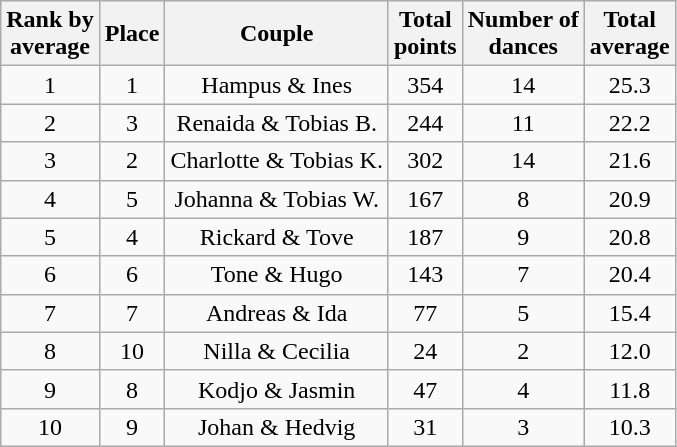<table class="wikitable sortable" style="text-align:center;">
<tr>
<th>Rank by<br>average</th>
<th>Place</th>
<th>Couple</th>
<th>Total<br>points</th>
<th>Number of<br>dances</th>
<th>Total<br>average</th>
</tr>
<tr>
<td>1</td>
<td>1</td>
<td>Hampus & Ines</td>
<td>354</td>
<td>14</td>
<td>25.3</td>
</tr>
<tr>
<td>2</td>
<td>3</td>
<td>Renaida & Tobias B.</td>
<td>244</td>
<td>11</td>
<td>22.2</td>
</tr>
<tr>
<td>3</td>
<td>2</td>
<td>Charlotte & Tobias K.</td>
<td>302</td>
<td>14</td>
<td>21.6</td>
</tr>
<tr>
<td>4</td>
<td>5</td>
<td>Johanna & Tobias W.</td>
<td>167</td>
<td>8</td>
<td>20.9</td>
</tr>
<tr>
<td>5</td>
<td>4</td>
<td>Rickard & Tove</td>
<td>187</td>
<td>9</td>
<td>20.8</td>
</tr>
<tr>
<td>6</td>
<td>6</td>
<td>Tone & Hugo</td>
<td>143</td>
<td>7</td>
<td>20.4</td>
</tr>
<tr>
<td>7</td>
<td>7</td>
<td>Andreas & Ida</td>
<td>77</td>
<td>5</td>
<td>15.4</td>
</tr>
<tr>
<td>8</td>
<td>10</td>
<td>Nilla & Cecilia</td>
<td>24</td>
<td>2</td>
<td>12.0</td>
</tr>
<tr>
<td>9</td>
<td>8</td>
<td>Kodjo & Jasmin</td>
<td>47</td>
<td>4</td>
<td>11.8</td>
</tr>
<tr>
<td>10</td>
<td>9</td>
<td>Johan & Hedvig</td>
<td>31</td>
<td>3</td>
<td>10.3</td>
</tr>
</table>
